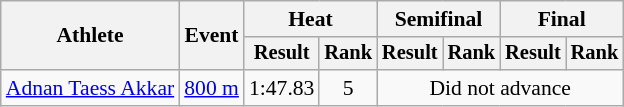<table class="wikitable" style="font-size:90%">
<tr>
<th rowspan="2">Athlete</th>
<th rowspan="2">Event</th>
<th colspan="2">Heat</th>
<th colspan="2">Semifinal</th>
<th colspan="2">Final</th>
</tr>
<tr style="font-size:95%">
<th>Result</th>
<th>Rank</th>
<th>Result</th>
<th>Rank</th>
<th>Result</th>
<th>Rank</th>
</tr>
<tr align=center>
<td align=left><a href='#'>Adnan Taess Akkar</a></td>
<td align=left><a href='#'>800 m</a></td>
<td>1:47.83</td>
<td>5</td>
<td colspan=4>Did not advance</td>
</tr>
</table>
